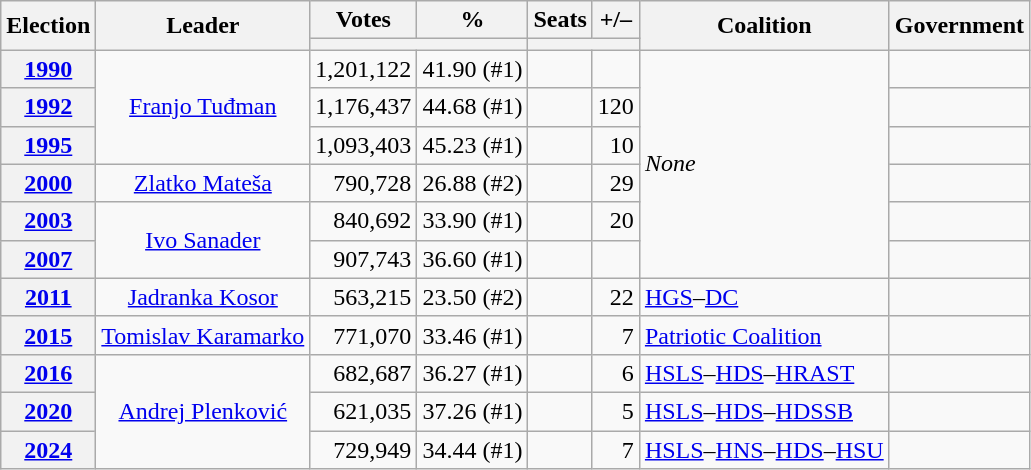<table class="wikitable" style="text-align:right;">
<tr>
<th rowspan=2>Election</th>
<th rowspan="2">Leader</th>
<th>Votes</th>
<th>%</th>
<th>Seats</th>
<th>+/–</th>
<th rowspan="2">Coalition</th>
<th rowspan=2>Government</th>
</tr>
<tr>
<th colspan=2></th>
<th colspan=2></th>
</tr>
<tr>
<th><a href='#'>1990</a></th>
<td rowspan="3" style="text-align:center;"><a href='#'>Franjo Tuđman</a></td>
<td>1,201,122</td>
<td>41.90 (#1)</td>
<td></td>
<td></td>
<td rowspan="6" align="left"><em>None</em></td>
<td></td>
</tr>
<tr>
<th><a href='#'>1992</a></th>
<td>1,176,437</td>
<td>44.68 (#1)</td>
<td></td>
<td> 120</td>
<td></td>
</tr>
<tr>
<th><a href='#'>1995</a></th>
<td>1,093,403</td>
<td>45.23 (#1)</td>
<td></td>
<td> 10</td>
<td></td>
</tr>
<tr>
<th><a href='#'>2000</a></th>
<td style="text-align:center;"><a href='#'>Zlatko Mateša</a></td>
<td>790,728</td>
<td>26.88 (#2)</td>
<td></td>
<td> 29</td>
<td></td>
</tr>
<tr>
<th><a href='#'>2003</a></th>
<td rowspan="2" style="text-align:center;"><a href='#'>Ivo Sanader</a></td>
<td>840,692</td>
<td>33.90 (#1)</td>
<td></td>
<td> 20</td>
<td></td>
</tr>
<tr>
<th><a href='#'>2007</a></th>
<td>907,743</td>
<td>36.60 (#1)</td>
<td></td>
<td></td>
<td></td>
</tr>
<tr>
<th><a href='#'>2011</a></th>
<td style="text-align:center;"><a href='#'>Jadranka Kosor</a></td>
<td>563,215</td>
<td>23.50 (#2)</td>
<td></td>
<td> 22</td>
<td align="left"><a href='#'>HGS</a>–<a href='#'>DC</a></td>
<td></td>
</tr>
<tr>
<th><a href='#'>2015</a></th>
<td style="text-align:center;"><a href='#'>Tomislav Karamarko</a></td>
<td>771,070</td>
<td>33.46 (#1)</td>
<td></td>
<td> 7</td>
<td align="left"><a href='#'>Patriotic Coalition</a></td>
<td></td>
</tr>
<tr>
<th><a href='#'>2016</a></th>
<td rowspan="3" style="text-align:center;"><a href='#'>Andrej Plenković</a></td>
<td>682,687</td>
<td>36.27 (#1)</td>
<td></td>
<td> 6</td>
<td align="left"><a href='#'>HSLS</a>–<a href='#'>HDS</a>–<a href='#'>HRAST</a></td>
<td></td>
</tr>
<tr>
<th><a href='#'>2020</a></th>
<td>621,035</td>
<td>37.26 (#1)</td>
<td></td>
<td> 5</td>
<td align="left"><a href='#'>HSLS</a>–<a href='#'>HDS</a>–<a href='#'>HDSSB</a></td>
<td></td>
</tr>
<tr>
<th><a href='#'>2024</a></th>
<td>729,949</td>
<td>34.44 (#1)</td>
<td></td>
<td> 7</td>
<td align="left"><a href='#'>HSLS</a>–<a href='#'>HNS</a>–<a href='#'>HDS</a>–<a href='#'>HSU</a></td>
<td></td>
</tr>
</table>
